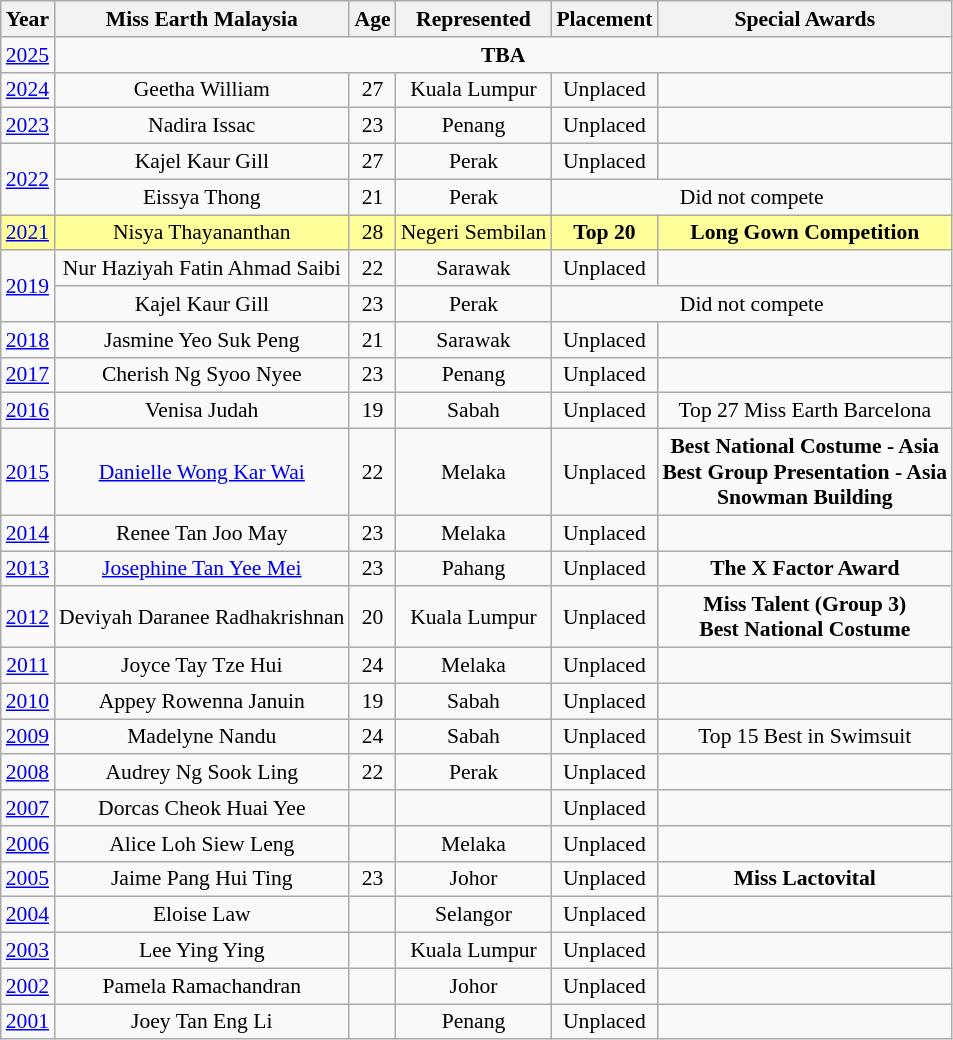<table class="wikitable " style="font-size: 90%; text-align:center;">
<tr>
<th>Year</th>
<th>Miss Earth Malaysia</th>
<th>Age</th>
<th>Represented</th>
<th>Placement</th>
<th>Special Awards</th>
</tr>
<tr>
<td><a href='#'>2025</a></td>
<td colspan="5"><strong>TBA</strong></td>
</tr>
<tr>
<td><a href='#'>2024</a></td>
<td>Geetha William</td>
<td>27</td>
<td>Kuala Lumpur</td>
<td>Unplaced</td>
<td></td>
</tr>
<tr>
<td><a href='#'>2023</a></td>
<td>Nadira Issac</td>
<td>23</td>
<td>Penang</td>
<td>Unplaced</td>
<td></td>
</tr>
<tr>
<td rowspan="2"><a href='#'>2022</a></td>
<td>Kajel Kaur Gill</td>
<td>27</td>
<td>Perak</td>
<td>Unplaced</td>
<td></td>
</tr>
<tr>
<td>Eissya Thong</td>
<td>21</td>
<td>Perak</td>
<td colspan="2">Did not compete</td>
</tr>
<tr style="background-color:#FFFF99">
<td><a href='#'>2021</a></td>
<td>Nisya Thayananthan</td>
<td>28</td>
<td>Negeri Sembilan</td>
<td><strong>Top 20</strong></td>
<td><strong> Long Gown Competition</strong></td>
</tr>
<tr>
<td rowspan="2"><a href='#'>2019</a></td>
<td>Nur Haziyah Fatin Ahmad Saibi</td>
<td>22</td>
<td>Sarawak</td>
<td>Unplaced</td>
<td></td>
</tr>
<tr>
<td>Kajel Kaur Gill</td>
<td>23</td>
<td>Perak</td>
<td colspan="2">Did not compete</td>
</tr>
<tr>
<td><a href='#'>2018</a></td>
<td>Jasmine Yeo Suk Peng</td>
<td>21</td>
<td>Sarawak</td>
<td>Unplaced</td>
<td></td>
</tr>
<tr>
<td><a href='#'>2017</a></td>
<td>Cherish Ng Syoo Nyee</td>
<td>23</td>
<td>Penang</td>
<td>Unplaced</td>
<td></td>
</tr>
<tr>
<td><a href='#'>2016</a></td>
<td>Venisa Judah</td>
<td>19</td>
<td>Sabah</td>
<td>Unplaced</td>
<td>Top 27 Miss Earth Barcelona</td>
</tr>
<tr>
<td><a href='#'>2015</a></td>
<td><a href='#'>Danielle Wong Kar Wai</a></td>
<td>22</td>
<td>Melaka</td>
<td>Unplaced</td>
<td><strong> Best National Costume - Asia</strong><br><strong> Best Group Presentation - Asia</strong><br><strong> Snowman Building</strong></td>
</tr>
<tr>
<td><a href='#'>2014</a></td>
<td>Renee Tan Joo May</td>
<td>23</td>
<td>Melaka</td>
<td>Unplaced</td>
<td></td>
</tr>
<tr>
<td><a href='#'>2013</a></td>
<td><a href='#'>Josephine Tan Yee Mei</a></td>
<td>23</td>
<td>Pahang</td>
<td>Unplaced</td>
<td><strong> The X Factor Award</strong></td>
</tr>
<tr>
<td><a href='#'>2012</a></td>
<td>Deviyah Daranee Radhakrishnan</td>
<td>20</td>
<td>Kuala Lumpur</td>
<td>Unplaced</td>
<td><strong> Miss Talent (Group 3)</strong><br><strong> Best National Costume</strong></td>
</tr>
<tr>
<td><a href='#'>2011</a></td>
<td>Joyce Tay Tze Hui</td>
<td>24</td>
<td>Melaka</td>
<td>Unplaced</td>
<td></td>
</tr>
<tr>
<td><a href='#'>2010</a></td>
<td>Appey Rowenna Januin</td>
<td>19</td>
<td>Sabah</td>
<td>Unplaced</td>
<td></td>
</tr>
<tr>
<td><a href='#'>2009</a></td>
<td>Madelyne Nandu</td>
<td>24</td>
<td>Sabah</td>
<td>Unplaced</td>
<td>Top 15 Best in Swimsuit</td>
</tr>
<tr>
<td><a href='#'>2008</a></td>
<td>Audrey Ng Sook Ling</td>
<td>22</td>
<td>Perak</td>
<td>Unplaced</td>
<td></td>
</tr>
<tr>
<td><a href='#'>2007</a></td>
<td>Dorcas Cheok Huai Yee</td>
<td></td>
<td></td>
<td>Unplaced</td>
<td></td>
</tr>
<tr>
<td><a href='#'>2006</a></td>
<td>Alice Loh Siew Leng</td>
<td></td>
<td>Melaka</td>
<td>Unplaced</td>
<td></td>
</tr>
<tr>
<td><a href='#'>2005</a></td>
<td>Jaime Pang Hui Ting</td>
<td>23</td>
<td>Johor</td>
<td>Unplaced</td>
<td><strong> Miss Lactovital</strong></td>
</tr>
<tr>
<td><a href='#'>2004</a></td>
<td>Eloise Law</td>
<td></td>
<td>Selangor</td>
<td>Unplaced</td>
<td></td>
</tr>
<tr>
<td><a href='#'>2003</a></td>
<td>Lee Ying Ying</td>
<td></td>
<td>Kuala Lumpur</td>
<td>Unplaced</td>
<td></td>
</tr>
<tr>
<td><a href='#'>2002</a></td>
<td>Pamela Ramachandran</td>
<td></td>
<td>Johor</td>
<td>Unplaced</td>
<td></td>
</tr>
<tr>
<td><a href='#'>2001</a></td>
<td>Joey Tan Eng Li</td>
<td></td>
<td>Penang</td>
<td>Unplaced</td>
<td></td>
</tr>
</table>
